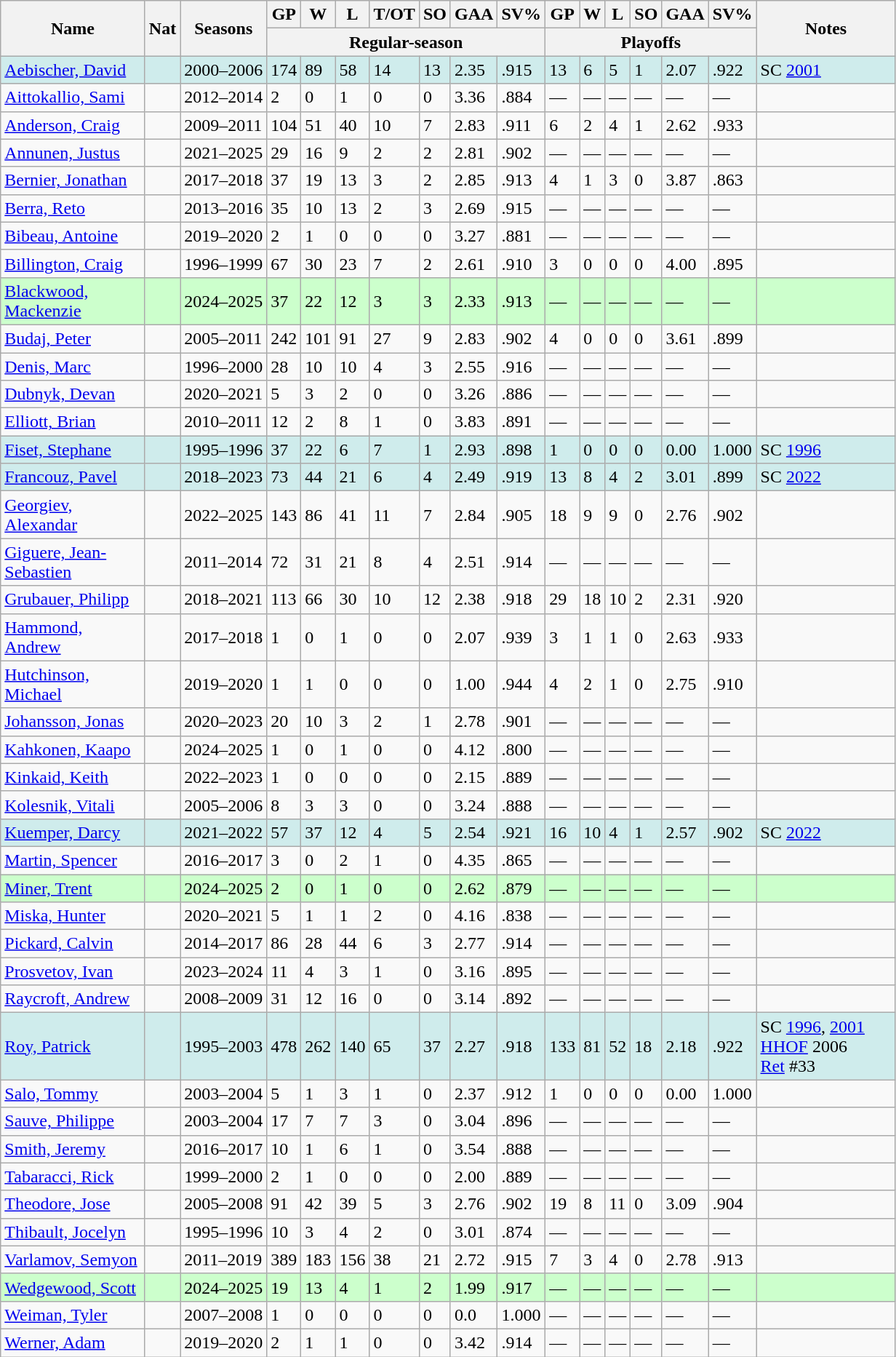<table class="wikitable sortable">
<tr>
<th rowspan="2" width="125px">Name</th>
<th rowspan="2">Nat</th>
<th rowspan="2">Seasons</th>
<th>GP</th>
<th>W</th>
<th>L</th>
<th>T/OT</th>
<th>SO</th>
<th>GAA</th>
<th>SV%</th>
<th>GP</th>
<th>W</th>
<th>L</th>
<th>SO</th>
<th>GAA</th>
<th>SV%</th>
<th rowspan="2" width="120px" class="unsortable">Notes</th>
</tr>
<tr class="unsortable">
<th colspan="7">Regular-season</th>
<th colspan="6">Playoffs</th>
</tr>
<tr bgcolor="#CFECEC">
<td><a href='#'>Aebischer, David</a></td>
<td></td>
<td>2000–2006</td>
<td>174</td>
<td>89</td>
<td>58</td>
<td>14</td>
<td>13</td>
<td>2.35</td>
<td>.915</td>
<td>13</td>
<td>6</td>
<td>5</td>
<td>1</td>
<td>2.07</td>
<td>.922</td>
<td>SC <a href='#'>2001</a></td>
</tr>
<tr>
<td><a href='#'>Aittokallio, Sami</a></td>
<td></td>
<td>2012–2014</td>
<td>2</td>
<td>0</td>
<td>1</td>
<td>0</td>
<td>0</td>
<td>3.36</td>
<td>.884</td>
<td>—</td>
<td>—</td>
<td>—</td>
<td>—</td>
<td>—</td>
<td>—</td>
<td></td>
</tr>
<tr>
<td><a href='#'>Anderson, Craig</a></td>
<td></td>
<td>2009–2011</td>
<td>104</td>
<td>51</td>
<td>40</td>
<td>10</td>
<td>7</td>
<td>2.83</td>
<td>.911</td>
<td>6</td>
<td>2</td>
<td>4</td>
<td>1</td>
<td>2.62</td>
<td>.933</td>
<td></td>
</tr>
<tr>
<td><a href='#'>Annunen, Justus</a></td>
<td></td>
<td>2021–2025</td>
<td>29</td>
<td>16</td>
<td>9</td>
<td>2</td>
<td>2</td>
<td>2.81</td>
<td>.902</td>
<td>—</td>
<td>—</td>
<td>—</td>
<td>—</td>
<td>—</td>
<td>—</td>
<td></td>
</tr>
<tr>
<td><a href='#'>Bernier, Jonathan</a></td>
<td></td>
<td>2017–2018</td>
<td>37</td>
<td>19</td>
<td>13</td>
<td>3</td>
<td>2</td>
<td>2.85</td>
<td>.913</td>
<td>4</td>
<td>1</td>
<td>3</td>
<td>0</td>
<td>3.87</td>
<td>.863</td>
<td></td>
</tr>
<tr>
<td><a href='#'>Berra, Reto</a></td>
<td></td>
<td>2013–2016</td>
<td>35</td>
<td>10</td>
<td>13</td>
<td>2</td>
<td>3</td>
<td>2.69</td>
<td>.915</td>
<td>—</td>
<td>—</td>
<td>—</td>
<td>—</td>
<td>—</td>
<td>—</td>
<td></td>
</tr>
<tr>
<td><a href='#'>Bibeau, Antoine</a></td>
<td></td>
<td>2019–2020</td>
<td>2</td>
<td>1</td>
<td>0</td>
<td>0</td>
<td>0</td>
<td>3.27</td>
<td>.881</td>
<td>—</td>
<td>—</td>
<td>—</td>
<td>—</td>
<td>—</td>
<td>—</td>
<td></td>
</tr>
<tr>
<td><a href='#'>Billington, Craig</a></td>
<td></td>
<td>1996–1999</td>
<td>67</td>
<td>30</td>
<td>23</td>
<td>7</td>
<td>2</td>
<td>2.61</td>
<td>.910</td>
<td>3</td>
<td>0</td>
<td>0</td>
<td>0</td>
<td>4.00</td>
<td>.895</td>
<td></td>
</tr>
<tr bgcolor="#CCFFCC">
<td><a href='#'>Blackwood, Mackenzie</a></td>
<td></td>
<td>2024–2025</td>
<td>37</td>
<td>22</td>
<td>12</td>
<td>3</td>
<td>3</td>
<td>2.33</td>
<td>.913</td>
<td>—</td>
<td>—</td>
<td>—</td>
<td>—</td>
<td>—</td>
<td>—</td>
<td></td>
</tr>
<tr>
<td><a href='#'>Budaj, Peter</a></td>
<td></td>
<td>2005–2011</td>
<td>242</td>
<td>101</td>
<td>91</td>
<td>27</td>
<td>9</td>
<td>2.83</td>
<td>.902</td>
<td>4</td>
<td>0</td>
<td>0</td>
<td>0</td>
<td>3.61</td>
<td>.899</td>
<td></td>
</tr>
<tr>
<td><a href='#'>Denis, Marc</a></td>
<td></td>
<td>1996–2000</td>
<td>28</td>
<td>10</td>
<td>10</td>
<td>4</td>
<td>3</td>
<td>2.55</td>
<td>.916</td>
<td>—</td>
<td>—</td>
<td>—</td>
<td>—</td>
<td>—</td>
<td>—</td>
<td></td>
</tr>
<tr>
<td><a href='#'>Dubnyk, Devan</a></td>
<td></td>
<td>2020–2021</td>
<td>5</td>
<td>3</td>
<td>2</td>
<td>0</td>
<td>0</td>
<td>3.26</td>
<td>.886</td>
<td>—</td>
<td>—</td>
<td>—</td>
<td>—</td>
<td>—</td>
<td>—</td>
<td></td>
</tr>
<tr>
<td><a href='#'>Elliott, Brian</a></td>
<td></td>
<td>2010–2011</td>
<td>12</td>
<td>2</td>
<td>8</td>
<td>1</td>
<td>0</td>
<td>3.83</td>
<td>.891</td>
<td>—</td>
<td>—</td>
<td>—</td>
<td>—</td>
<td>—</td>
<td>—</td>
<td></td>
</tr>
<tr bgcolor="#CFECEC">
<td><a href='#'>Fiset, Stephane</a></td>
<td></td>
<td>1995–1996</td>
<td>37</td>
<td>22</td>
<td>6</td>
<td>7</td>
<td>1</td>
<td>2.93</td>
<td>.898</td>
<td>1</td>
<td>0</td>
<td>0</td>
<td>0</td>
<td>0.00</td>
<td>1.000</td>
<td>SC  <a href='#'>1996</a></td>
</tr>
<tr bgcolor="#CFECEC">
<td><a href='#'>Francouz, Pavel</a></td>
<td></td>
<td>2018–2023</td>
<td>73</td>
<td>44</td>
<td>21</td>
<td>6</td>
<td>4</td>
<td>2.49</td>
<td>.919</td>
<td>13</td>
<td>8</td>
<td>4</td>
<td>2</td>
<td>3.01</td>
<td>.899</td>
<td>SC <a href='#'>2022</a></td>
</tr>
<tr>
<td><a href='#'>Georgiev, Alexandar</a></td>
<td></td>
<td>2022–2025</td>
<td>143</td>
<td>86</td>
<td>41</td>
<td>11</td>
<td>7</td>
<td>2.84</td>
<td>.905</td>
<td>18</td>
<td>9</td>
<td>9</td>
<td>0</td>
<td>2.76</td>
<td>.902</td>
<td></td>
</tr>
<tr>
<td><a href='#'>Giguere, Jean-Sebastien</a></td>
<td></td>
<td>2011–2014</td>
<td>72</td>
<td>31</td>
<td>21</td>
<td>8</td>
<td>4</td>
<td>2.51</td>
<td>.914</td>
<td>—</td>
<td>—</td>
<td>—</td>
<td>—</td>
<td>—</td>
<td>—</td>
<td></td>
</tr>
<tr>
<td><a href='#'>Grubauer, Philipp</a></td>
<td></td>
<td>2018–2021</td>
<td>113</td>
<td>66</td>
<td>30</td>
<td>10</td>
<td>12</td>
<td>2.38</td>
<td>.918</td>
<td>29</td>
<td>18</td>
<td>10</td>
<td>2</td>
<td>2.31</td>
<td>.920</td>
<td></td>
</tr>
<tr>
<td><a href='#'>Hammond, Andrew</a></td>
<td></td>
<td>2017–2018</td>
<td>1</td>
<td>0</td>
<td>1</td>
<td>0</td>
<td>0</td>
<td>2.07</td>
<td>.939</td>
<td>3</td>
<td>1</td>
<td>1</td>
<td>0</td>
<td>2.63</td>
<td>.933</td>
<td></td>
</tr>
<tr>
<td><a href='#'>Hutchinson, Michael</a></td>
<td></td>
<td>2019–2020</td>
<td>1</td>
<td>1</td>
<td>0</td>
<td>0</td>
<td>0</td>
<td>1.00</td>
<td>.944</td>
<td>4</td>
<td>2</td>
<td>1</td>
<td>0</td>
<td>2.75</td>
<td>.910</td>
<td></td>
</tr>
<tr>
<td><a href='#'>Johansson, Jonas</a></td>
<td></td>
<td>2020–2023</td>
<td>20</td>
<td>10</td>
<td>3</td>
<td>2</td>
<td>1</td>
<td>2.78</td>
<td>.901</td>
<td>—</td>
<td>—</td>
<td>—</td>
<td>—</td>
<td>—</td>
<td>—</td>
<td></td>
</tr>
<tr>
<td><a href='#'>Kahkonen, Kaapo</a></td>
<td></td>
<td>2024–2025</td>
<td>1</td>
<td>0</td>
<td>1</td>
<td>0</td>
<td>0</td>
<td>4.12</td>
<td>.800</td>
<td>—</td>
<td>—</td>
<td>—</td>
<td>—</td>
<td>—</td>
<td>—</td>
<td></td>
</tr>
<tr>
<td><a href='#'>Kinkaid, Keith</a></td>
<td></td>
<td>2022–2023</td>
<td>1</td>
<td>0</td>
<td>0</td>
<td>0</td>
<td>0</td>
<td>2.15</td>
<td>.889</td>
<td>—</td>
<td>—</td>
<td>—</td>
<td>—</td>
<td>—</td>
<td>—</td>
<td></td>
</tr>
<tr>
<td><a href='#'>Kolesnik, Vitali</a></td>
<td></td>
<td>2005–2006</td>
<td>8</td>
<td>3</td>
<td>3</td>
<td>0</td>
<td>0</td>
<td>3.24</td>
<td>.888</td>
<td>—</td>
<td>—</td>
<td>—</td>
<td>—</td>
<td>—</td>
<td>—</td>
<td></td>
</tr>
<tr bgcolor="#CFECEC">
<td><a href='#'>Kuemper, Darcy</a></td>
<td></td>
<td>2021–2022</td>
<td>57</td>
<td>37</td>
<td>12</td>
<td>4</td>
<td>5</td>
<td>2.54</td>
<td>.921</td>
<td>16</td>
<td>10</td>
<td>4</td>
<td>1</td>
<td>2.57</td>
<td>.902</td>
<td>SC <a href='#'>2022</a></td>
</tr>
<tr>
<td><a href='#'>Martin, Spencer</a></td>
<td></td>
<td>2016–2017</td>
<td>3</td>
<td>0</td>
<td>2</td>
<td>1</td>
<td>0</td>
<td>4.35</td>
<td>.865</td>
<td>—</td>
<td>—</td>
<td>—</td>
<td>—</td>
<td>—</td>
<td>—</td>
<td></td>
</tr>
<tr bgcolor="#CCFFCC">
<td><a href='#'>Miner, Trent</a></td>
<td></td>
<td>2024–2025</td>
<td>2</td>
<td>0</td>
<td>1</td>
<td>0</td>
<td>0</td>
<td>2.62</td>
<td>.879</td>
<td>—</td>
<td>—</td>
<td>—</td>
<td>—</td>
<td>—</td>
<td>—</td>
<td></td>
</tr>
<tr>
<td><a href='#'>Miska, Hunter</a></td>
<td></td>
<td>2020–2021</td>
<td>5</td>
<td>1</td>
<td>1</td>
<td>2</td>
<td>0</td>
<td>4.16</td>
<td>.838</td>
<td>—</td>
<td>—</td>
<td>—</td>
<td>—</td>
<td>—</td>
<td>—</td>
<td></td>
</tr>
<tr>
<td><a href='#'>Pickard, Calvin</a></td>
<td></td>
<td>2014–2017</td>
<td>86</td>
<td>28</td>
<td>44</td>
<td>6</td>
<td>3</td>
<td>2.77</td>
<td>.914</td>
<td>—</td>
<td>—</td>
<td>—</td>
<td>—</td>
<td>—</td>
<td>—</td>
<td></td>
</tr>
<tr>
<td><a href='#'>Prosvetov, Ivan</a></td>
<td></td>
<td>2023–2024</td>
<td>11</td>
<td>4</td>
<td>3</td>
<td>1</td>
<td>0</td>
<td>3.16</td>
<td>.895</td>
<td>—</td>
<td>—</td>
<td>—</td>
<td>—</td>
<td>—</td>
<td>—</td>
<td></td>
</tr>
<tr>
<td><a href='#'>Raycroft, Andrew</a></td>
<td></td>
<td>2008–2009</td>
<td>31</td>
<td>12</td>
<td>16</td>
<td>0</td>
<td>0</td>
<td>3.14</td>
<td>.892</td>
<td>—</td>
<td>—</td>
<td>—</td>
<td>—</td>
<td>—</td>
<td>—</td>
<td></td>
</tr>
<tr bgcolor="#CFECEC">
<td><a href='#'>Roy, Patrick</a></td>
<td></td>
<td>1995–2003</td>
<td>478</td>
<td>262</td>
<td>140</td>
<td>65</td>
<td>37</td>
<td>2.27</td>
<td>.918</td>
<td>133</td>
<td>81</td>
<td>52</td>
<td>18</td>
<td>2.18</td>
<td>.922</td>
<td>SC <a href='#'>1996</a>, <a href='#'>2001</a><br><a href='#'>HHOF</a> 2006<br><a href='#'>Ret</a> #33</td>
</tr>
<tr>
<td><a href='#'>Salo, Tommy</a></td>
<td></td>
<td>2003–2004</td>
<td>5</td>
<td>1</td>
<td>3</td>
<td>1</td>
<td>0</td>
<td>2.37</td>
<td>.912</td>
<td>1</td>
<td>0</td>
<td>0</td>
<td>0</td>
<td>0.00</td>
<td>1.000</td>
<td></td>
</tr>
<tr>
<td><a href='#'>Sauve, Philippe</a></td>
<td></td>
<td>2003–2004</td>
<td>17</td>
<td>7</td>
<td>7</td>
<td>3</td>
<td>0</td>
<td>3.04</td>
<td>.896</td>
<td>—</td>
<td>—</td>
<td>—</td>
<td>—</td>
<td>—</td>
<td>—</td>
<td></td>
</tr>
<tr>
<td><a href='#'>Smith, Jeremy</a></td>
<td></td>
<td>2016–2017</td>
<td>10</td>
<td>1</td>
<td>6</td>
<td>1</td>
<td>0</td>
<td>3.54</td>
<td>.888</td>
<td>—</td>
<td>—</td>
<td>—</td>
<td>—</td>
<td>—</td>
<td>—</td>
<td></td>
</tr>
<tr>
<td><a href='#'>Tabaracci, Rick</a></td>
<td></td>
<td>1999–2000</td>
<td>2</td>
<td>1</td>
<td>0</td>
<td>0</td>
<td>0</td>
<td>2.00</td>
<td>.889</td>
<td>—</td>
<td>—</td>
<td>—</td>
<td>—</td>
<td>—</td>
<td>—</td>
<td></td>
</tr>
<tr>
<td><a href='#'>Theodore, Jose</a></td>
<td></td>
<td>2005–2008</td>
<td>91</td>
<td>42</td>
<td>39</td>
<td>5</td>
<td>3</td>
<td>2.76</td>
<td>.902</td>
<td>19</td>
<td>8</td>
<td>11</td>
<td>0</td>
<td>3.09</td>
<td>.904</td>
<td></td>
</tr>
<tr>
<td><a href='#'>Thibault, Jocelyn</a></td>
<td></td>
<td>1995–1996</td>
<td>10</td>
<td>3</td>
<td>4</td>
<td>2</td>
<td>0</td>
<td>3.01</td>
<td>.874</td>
<td>—</td>
<td>—</td>
<td>—</td>
<td>—</td>
<td>—</td>
<td>—</td>
<td></td>
</tr>
<tr>
<td><a href='#'>Varlamov, Semyon</a></td>
<td></td>
<td>2011–2019</td>
<td>389</td>
<td>183</td>
<td>156</td>
<td>38</td>
<td>21</td>
<td>2.72</td>
<td>.915</td>
<td>7</td>
<td>3</td>
<td>4</td>
<td>0</td>
<td>2.78</td>
<td>.913</td>
<td></td>
</tr>
<tr bgcolor="#CCFFCC">
<td><a href='#'>Wedgewood, Scott</a></td>
<td></td>
<td>2024–2025</td>
<td>19</td>
<td>13</td>
<td>4</td>
<td>1</td>
<td>2</td>
<td>1.99</td>
<td>.917</td>
<td>—</td>
<td>—</td>
<td>—</td>
<td>—</td>
<td>—</td>
<td>—</td>
<td></td>
</tr>
<tr>
<td><a href='#'>Weiman, Tyler</a></td>
<td></td>
<td>2007–2008</td>
<td>1</td>
<td>0</td>
<td>0</td>
<td>0</td>
<td>0</td>
<td>0.0</td>
<td>1.000</td>
<td>—</td>
<td>—</td>
<td>—</td>
<td>—</td>
<td>—</td>
<td>—</td>
<td></td>
</tr>
<tr>
<td><a href='#'>Werner, Adam</a></td>
<td></td>
<td>2019–2020</td>
<td>2</td>
<td>1</td>
<td>1</td>
<td>0</td>
<td>0</td>
<td>3.42</td>
<td>.914</td>
<td>—</td>
<td>—</td>
<td>—</td>
<td>—</td>
<td>—</td>
<td>—</td>
<td></td>
</tr>
</table>
